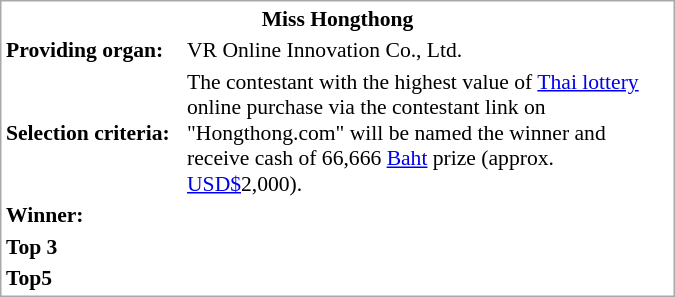<table style="border-spacing: 2px; border: 1px solid darkgray; font-size: 90%; width: 450px;">
<tr>
<td colspan="3" align="center"><strong>Miss Hongthong</strong></td>
</tr>
<tr>
<td width=120px><strong>Providing organ:</strong></td>
<td colspan="2">VR Online Innovation Co., Ltd.</td>
</tr>
<tr>
<td><strong>Selection criteria:</strong></td>
<td colspan="5">The contestant with the highest value of <a href='#'>Thai lottery</a> online purchase via the contestant link on "Hongthong.com" will be named the winner and receive cash of 66,666 <a href='#'>Baht</a> prize (approx. <a href='#'>USD$</a>2,000).</td>
</tr>
<tr>
<td><strong>Winner:</strong></td>
<td colspan="2"><strong></strong></td>
</tr>
<tr>
<td><strong>Top 3</strong></td>
<td width=165px></td>
<td width="165px"></td>
</tr>
<tr>
<td><strong>Top5</strong></td>
<td></td>
<td></td>
</tr>
</table>
